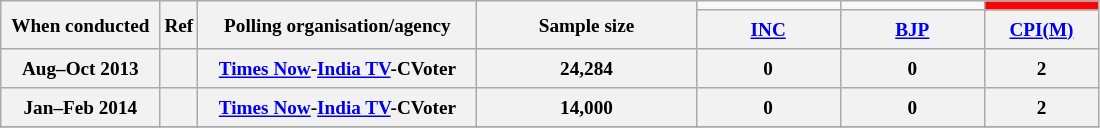<table class="wikitable" style="text-align:center;font-size:80%;line-height:20px;">
<tr>
<th class="wikitable" rowspan="2" width="100px">When conducted</th>
<th class="wikitable" rowspan="2" width="10px">Ref</th>
<th class="wikitable" rowspan="2" width="180px">Polling organisation/agency</th>
<th class="wikitable" rowspan="2" width="140px">Sample size</th>
<td bgcolor=></td>
<td bgcolor=></td>
<td style="background:red;"></td>
</tr>
<tr>
<th class="wikitable" width="90px"><a href='#'>INC</a></th>
<th class="wikitable" width="90px"><a href='#'>BJP</a></th>
<th class="wikitable" width="70px"><a href='#'>CPI(M)</a></th>
</tr>
<tr class="hintergrundfarbe2" style="text-align:center">
<th>Aug–Oct 2013</th>
<th></th>
<th><a href='#'>Times Now</a>-<a href='#'>India TV</a>-CVoter</th>
<th>24,284</th>
<th>0</th>
<th>0</th>
<th>2</th>
</tr>
<tr class="hintergrundfarbe2" style="text-align:center">
<th>Jan–Feb 2014</th>
<th></th>
<th><a href='#'>Times Now</a>-<a href='#'>India TV</a>-CVoter</th>
<th>14,000</th>
<th>0</th>
<th>0</th>
<th>2</th>
</tr>
<tr>
</tr>
</table>
